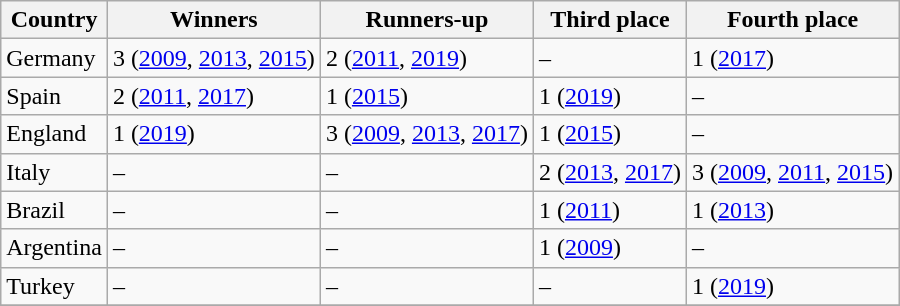<table class="wikitable" align="center">
<tr>
<th>Country</th>
<th>Winners</th>
<th>Runners-up</th>
<th>Third place</th>
<th>Fourth place</th>
</tr>
<tr>
<td> Germany</td>
<td>3 (<a href='#'>2009</a>, <a href='#'>2013</a>, <a href='#'>2015</a>)</td>
<td>2 (<a href='#'>2011</a>, <a href='#'>2019</a>)</td>
<td>–</td>
<td>1 (<a href='#'>2017</a>)</td>
</tr>
<tr>
<td> Spain</td>
<td>2 (<a href='#'>2011</a>, <a href='#'>2017</a>)</td>
<td>1 (<a href='#'>2015</a>)</td>
<td>1 (<a href='#'>2019</a>)</td>
<td>–</td>
</tr>
<tr>
<td> England</td>
<td>1 (<a href='#'>2019</a>)</td>
<td>3 (<a href='#'>2009</a>, <a href='#'>2013</a>, <a href='#'>2017</a>)</td>
<td>1 (<a href='#'>2015</a>)</td>
<td>–</td>
</tr>
<tr>
<td> Italy</td>
<td>–</td>
<td>–</td>
<td>2 (<a href='#'>2013</a>, <a href='#'>2017</a>)</td>
<td>3 (<a href='#'>2009</a>, <a href='#'>2011</a>, <a href='#'>2015</a>)</td>
</tr>
<tr>
<td> Brazil</td>
<td>–</td>
<td>–</td>
<td>1 (<a href='#'>2011</a>)</td>
<td>1 (<a href='#'>2013</a>)</td>
</tr>
<tr>
<td> Argentina</td>
<td>–</td>
<td>–</td>
<td>1 (<a href='#'>2009</a>)</td>
<td>–</td>
</tr>
<tr>
<td> Turkey</td>
<td>–</td>
<td>–</td>
<td>–</td>
<td>1 (<a href='#'>2019</a>)</td>
</tr>
<tr>
</tr>
</table>
